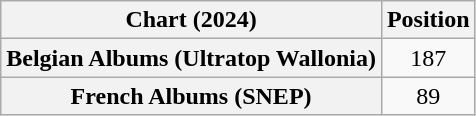<table class="wikitable sortable plainrowheaders" style="text-align:center">
<tr>
<th scope="col">Chart (2024)</th>
<th scope="col">Position</th>
</tr>
<tr>
<th scope="row">Belgian Albums (Ultratop Wallonia)</th>
<td>187</td>
</tr>
<tr>
<th scope="row">French Albums (SNEP)</th>
<td>89</td>
</tr>
</table>
